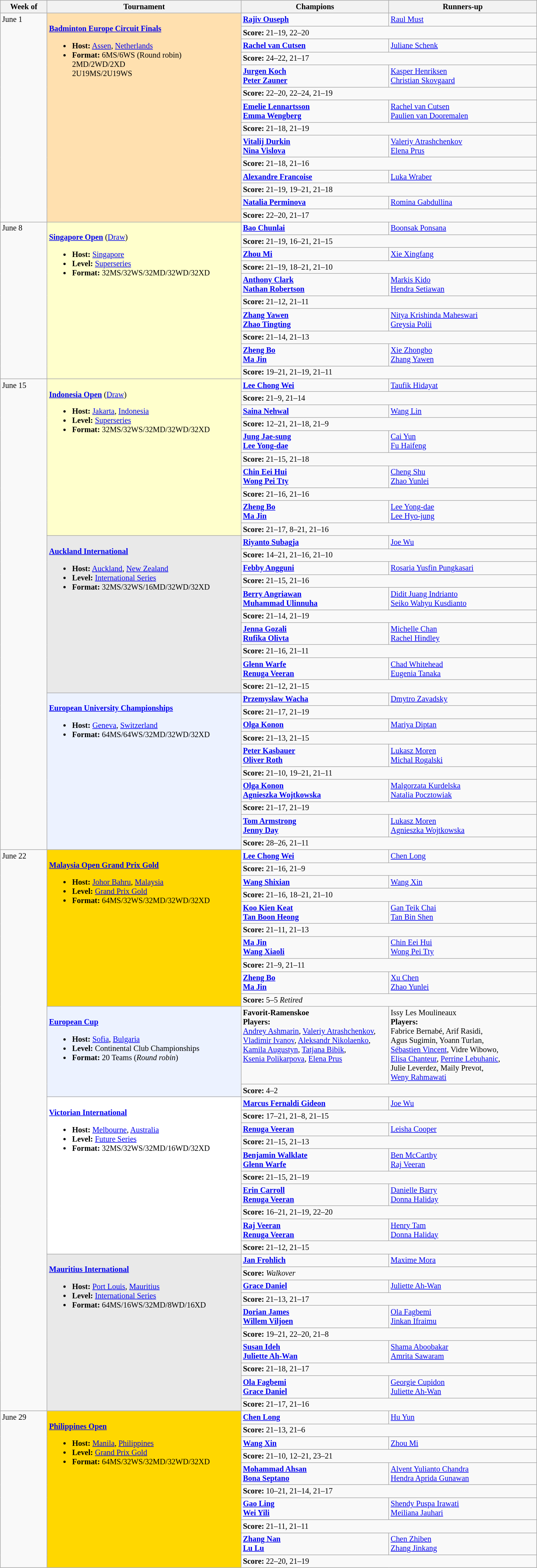<table class=wikitable style=font-size:85%>
<tr>
<th width=75>Week of</th>
<th width=330>Tournament</th>
<th width=250>Champions</th>
<th width=250>Runners-up</th>
</tr>
<tr valign=top>
<td rowspan=14>June 1</td>
<td style="background:#FFE0AF;" rowspan="14"><br><strong><a href='#'>Badminton Europe Circuit Finals</a></strong><ul><li><strong>Host:</strong> <a href='#'>Assen</a>, <a href='#'>Netherlands</a></li><li><strong>Format:</strong> 6MS/6WS (Round robin)<br>2MD/2WD/2XD <br>2U19MS/2U19WS</li></ul></td>
<td><strong> <a href='#'>Rajiv Ouseph</a></strong></td>
<td> <a href='#'>Raul Must</a></td>
</tr>
<tr>
<td colspan=2><strong>Score:</strong> 21–19, 22–20</td>
</tr>
<tr valign=top>
<td><strong> <a href='#'>Rachel van Cutsen</a></strong></td>
<td> <a href='#'>Juliane Schenk</a></td>
</tr>
<tr>
<td colspan=2><strong>Score:</strong> 24–22, 21–17</td>
</tr>
<tr valign=top>
<td><strong> <a href='#'>Jurgen Koch</a><br> <a href='#'>Peter Zauner</a></strong></td>
<td> <a href='#'>Kasper Henriksen</a><br> <a href='#'>Christian Skovgaard</a></td>
</tr>
<tr>
<td colspan=2><strong>Score:</strong> 22–20, 22–24, 21–19</td>
</tr>
<tr valign=top>
<td><strong> <a href='#'>Emelie Lennartsson</a><br> <a href='#'>Emma Wengberg</a></strong></td>
<td> <a href='#'>Rachel van Cutsen</a><br> <a href='#'>Paulien van Dooremalen</a></td>
</tr>
<tr>
<td colspan=2><strong>Score:</strong> 21–18, 21–19</td>
</tr>
<tr valign=top>
<td><strong> <a href='#'>Vitalij Durkin</a><br> <a href='#'>Nina Vislova</a></strong></td>
<td> <a href='#'>Valeriy Atrashchenkov</a><br> <a href='#'>Elena Prus</a></td>
</tr>
<tr>
<td colspan=2><strong>Score:</strong> 21–18, 21–16</td>
</tr>
<tr>
<td><strong> <a href='#'>Alexandre Francoise</a></strong></td>
<td> <a href='#'>Luka Wraber</a></td>
</tr>
<tr>
<td colspan=2><strong>Score:</strong> 21–19, 19–21, 21–18</td>
</tr>
<tr valign=top>
<td><strong> <a href='#'>Natalia Perminova</a></strong></td>
<td> <a href='#'>Romina Gabdullina</a></td>
</tr>
<tr>
<td colspan=2><strong>Score:</strong> 22–20, 21–17</td>
</tr>
<tr valign=top>
<td rowspan=10>June 8</td>
<td style="background:#FFFFCC;" rowspan=10"><br><strong><a href='#'>Singapore Open</a></strong> (<a href='#'>Draw</a>)<ul><li><strong>Host:</strong> <a href='#'>Singapore</a></li><li><strong>Level:</strong> <a href='#'>Superseries</a></li><li><strong>Format:</strong> 32MS/32WS/32MD/32WD/32XD</li></ul></td>
<td><strong> <a href='#'>Bao Chunlai</a></strong></td>
<td> <a href='#'>Boonsak Ponsana</a></td>
</tr>
<tr>
<td colspan=2><strong>Score:</strong> 21–19, 16–21, 21–15</td>
</tr>
<tr valign=top>
<td><strong> <a href='#'>Zhou Mi</a></strong></td>
<td> <a href='#'>Xie Xingfang</a></td>
</tr>
<tr>
<td colspan=2><strong>Score:</strong> 21–19, 18–21, 21–10</td>
</tr>
<tr valign=top>
<td><strong> <a href='#'>Anthony Clark</a><br> <a href='#'>Nathan Robertson</a></strong></td>
<td> <a href='#'>Markis Kido</a><br> <a href='#'>Hendra Setiawan</a></td>
</tr>
<tr>
<td colspan=2><strong>Score:</strong> 21–12, 21–11</td>
</tr>
<tr valign=top>
<td><strong> <a href='#'>Zhang Yawen</a><br> <a href='#'>Zhao Tingting</a></strong></td>
<td> <a href='#'>Nitya Krishinda Maheswari</a><br> <a href='#'>Greysia Polii</a></td>
</tr>
<tr>
<td colspan=2><strong>Score:</strong> 21–14, 21–13</td>
</tr>
<tr valign=top>
<td><strong> <a href='#'>Zheng Bo</a><br> <a href='#'>Ma Jin</a></strong></td>
<td> <a href='#'>Xie Zhongbo</a><br> <a href='#'>Zhang Yawen</a></td>
</tr>
<tr>
<td colspan=2><strong>Score:</strong> 19–21, 21–19, 21–11</td>
</tr>
<tr valign=top>
<td rowspan=30>June 15</td>
<td style="background:#FFFFCC;" rowspan=10"><br><strong><a href='#'>Indonesia Open</a></strong> (<a href='#'>Draw</a>)<ul><li><strong>Host:</strong> <a href='#'>Jakarta</a>, <a href='#'>Indonesia</a></li><li><strong>Level:</strong> <a href='#'>Superseries</a></li><li><strong>Format:</strong> 32MS/32WS/32MD/32WD/32XD</li></ul></td>
<td><strong> <a href='#'>Lee Chong Wei</a></strong></td>
<td> <a href='#'>Taufik Hidayat</a></td>
</tr>
<tr>
<td colspan=2><strong>Score:</strong> 21–9, 21–14</td>
</tr>
<tr valign=top>
<td><strong> <a href='#'>Saina Nehwal</a></strong></td>
<td> <a href='#'>Wang Lin</a></td>
</tr>
<tr>
<td colspan=2><strong>Score:</strong> 12–21, 21–18, 21–9</td>
</tr>
<tr valign=top>
<td><strong> <a href='#'>Jung Jae-sung</a><br> <a href='#'>Lee Yong-dae</a></strong></td>
<td> <a href='#'>Cai Yun</a><br> <a href='#'>Fu Haifeng</a></td>
</tr>
<tr>
<td colspan=2><strong>Score:</strong> 21–15, 21–18</td>
</tr>
<tr valign=top>
<td><strong> <a href='#'>Chin Eei Hui</a><br> <a href='#'>Wong Pei Tty</a></strong></td>
<td> <a href='#'>Cheng Shu</a><br> <a href='#'>Zhao Yunlei</a></td>
</tr>
<tr>
<td colspan=2><strong>Score:</strong> 21–16, 21–16</td>
</tr>
<tr valign=top>
<td><strong> <a href='#'>Zheng Bo</a><br> <a href='#'>Ma Jin</a></strong></td>
<td> <a href='#'>Lee Yong-dae</a><br> <a href='#'>Lee Hyo-jung</a></td>
</tr>
<tr>
<td colspan=2><strong>Score:</strong> 21–17, 8–21, 21–16</td>
</tr>
<tr valign=top>
<td style="background:#E9E9E9;" rowspan="10"><br><strong><a href='#'>Auckland International</a></strong><ul><li><strong>Host:</strong> <a href='#'>Auckland</a>, <a href='#'>New Zealand</a></li><li><strong>Level:</strong> <a href='#'>International Series</a></li><li><strong>Format:</strong> 32MS/32WS/16MD/32WD/32XD</li></ul></td>
<td><strong> <a href='#'>Riyanto Subagja</a></strong></td>
<td> <a href='#'>Joe Wu</a></td>
</tr>
<tr>
<td colspan=2><strong>Score:</strong> 14–21, 21–16, 21–10</td>
</tr>
<tr valign=top>
<td><strong> <a href='#'>Febby Angguni</a></strong></td>
<td> <a href='#'>Rosaria Yusfin Pungkasari</a></td>
</tr>
<tr>
<td colspan=2><strong>Score:</strong> 21–15, 21–16</td>
</tr>
<tr valign=top>
<td><strong> <a href='#'>Berry Angriawan</a><br> <a href='#'>Muhammad Ulinnuha</a></strong></td>
<td> <a href='#'>Didit Juang Indrianto</a><br> <a href='#'>Seiko Wahyu Kusdianto</a></td>
</tr>
<tr>
<td colspan=2><strong>Score:</strong> 21–14, 21–19</td>
</tr>
<tr valign=top>
<td><strong> <a href='#'>Jenna Gozali</a><br> <a href='#'>Rufika Olivta</a></strong></td>
<td> <a href='#'>Michelle Chan</a><br> <a href='#'>Rachel Hindley</a></td>
</tr>
<tr>
<td colspan=2><strong>Score:</strong> 21–16, 21–11</td>
</tr>
<tr valign=top>
<td><strong> <a href='#'>Glenn Warfe</a><br> <a href='#'>Renuga Veeran</a></strong></td>
<td> <a href='#'>Chad Whitehead</a><br> <a href='#'>Eugenia Tanaka</a></td>
</tr>
<tr>
<td colspan=2><strong>Score:</strong> 21–12, 21–15</td>
</tr>
<tr valign=top>
<td style="background:#ECF2FF;" rowspan="10"><br><strong><a href='#'>European University Championships</a></strong><ul><li><strong>Host:</strong> <a href='#'>Geneva</a>, <a href='#'>Switzerland</a></li><li><strong>Format:</strong> 64MS/64WS/32MD/32WD/32XD</li></ul></td>
<td><strong> <a href='#'>Przemyslaw Wacha</a></strong></td>
<td> <a href='#'>Dmytro Zavadsky</a></td>
</tr>
<tr>
<td colspan=2><strong>Score:</strong> 21–17, 21–19</td>
</tr>
<tr valign=top>
<td><strong> <a href='#'>Olga Konon</a></strong></td>
<td> <a href='#'>Mariya Diptan</a></td>
</tr>
<tr>
<td colspan=2><strong>Score:</strong> 21–13, 21–15</td>
</tr>
<tr valign=top>
<td><strong> <a href='#'>Peter Kasbauer</a><br> <a href='#'>Oliver Roth</a></strong></td>
<td> <a href='#'>Lukasz Moren</a><br> <a href='#'>Michal Rogalski</a></td>
</tr>
<tr>
<td colspan=2><strong>Score:</strong> 21–10, 19–21, 21–11</td>
</tr>
<tr valign=top>
<td><strong> <a href='#'>Olga Konon</a><br> <a href='#'>Agnieszka Wojtkowska</a></strong></td>
<td> <a href='#'>Malgorzata Kurdelska</a><br> <a href='#'>Natalia Pocztowiak</a></td>
</tr>
<tr>
<td colspan=2><strong>Score:</strong> 21–17, 21–19</td>
</tr>
<tr valign=top>
<td><strong> <a href='#'>Tom Armstrong</a><br> <a href='#'>Jenny Day</a></strong></td>
<td> <a href='#'>Lukasz Moren</a><br> <a href='#'>Agnieszka Wojtkowska</a></td>
</tr>
<tr>
<td colspan=2><strong>Score:</strong> 28–26, 21–11</td>
</tr>
<tr valign=top>
<td rowspan=32>June 22</td>
<td style="background:#FFD700;" rowspan="10"><br><strong><a href='#'>Malaysia Open Grand Prix Gold</a></strong><ul><li><strong>Host:</strong> <a href='#'>Johor Bahru</a>, <a href='#'>Malaysia</a></li><li><strong>Level:</strong> <a href='#'>Grand Prix Gold</a></li><li><strong>Format:</strong> 64MS/32WS/32MD/32WD/32XD</li></ul></td>
<td><strong> <a href='#'>Lee Chong Wei</a></strong></td>
<td> <a href='#'>Chen Long</a></td>
</tr>
<tr>
<td colspan=2><strong>Score:</strong> 21–16, 21–9</td>
</tr>
<tr valign=top>
<td><strong> <a href='#'>Wang Shixian</a></strong></td>
<td> <a href='#'>Wang Xin</a></td>
</tr>
<tr>
<td colspan=2><strong>Score:</strong> 21–16, 18–21, 21–10</td>
</tr>
<tr valign=top>
<td><strong> <a href='#'>Koo Kien Keat</a><br> <a href='#'>Tan Boon Heong</a></strong></td>
<td> <a href='#'>Gan Teik Chai</a><br> <a href='#'>Tan Bin Shen</a></td>
</tr>
<tr>
<td colspan=2><strong>Score:</strong> 21–11, 21–13</td>
</tr>
<tr valign=top>
<td><strong> <a href='#'>Ma Jin</a><br> <a href='#'>Wang Xiaoli</a></strong></td>
<td> <a href='#'>Chin Eei Hui</a><br> <a href='#'>Wong Pei Tty</a></td>
</tr>
<tr>
<td colspan=2><strong>Score:</strong> 21–9, 21–11</td>
</tr>
<tr valign=top>
<td><strong> <a href='#'>Zheng Bo</a><br> <a href='#'>Ma Jin</a></strong></td>
<td> <a href='#'>Xu Chen</a><br> <a href='#'>Zhao Yunlei</a></td>
</tr>
<tr>
<td colspan=2><strong>Score:</strong> 5–5 <em>Retired</em></td>
</tr>
<tr valign=top>
<td style="background:#ECF2FF;" rowspan="2"><br><strong><a href='#'>European Cup</a></strong><ul><li><strong>Host:</strong> <a href='#'>Sofia</a>, <a href='#'>Bulgaria</a></li><li><strong>Level:</strong> Continental Club Championships</li><li><strong>Format:</strong> 20 Teams (<em>Round robin</em>)</li></ul></td>
<td><strong> Favorit-Ramenskoe</strong> <br><strong>Players:</strong><br><a href='#'>Andrey Ashmarin</a>, <a href='#'>Valeriy Atrashchenkov</a>,<br><a href='#'>Vladimir Ivanov</a>, <a href='#'>Aleksandr Nikolaenko</a>,<br><a href='#'>Kamila Augustyn</a>, <a href='#'>Tatjana Bibik</a>,<br><a href='#'>Ksenia Polikarpova</a>, <a href='#'>Elena Prus</a></td>
<td> Issy Les Moulineaux <br><strong>Players:</strong><br>Fabrice Bernabé, Arif Rasidi,<br>Agus Sugimin, Yoann Turlan,<br><a href='#'>Sébastien Vincent</a>, Vidre Wibowo,<br><a href='#'>Elisa Chanteur</a>, <a href='#'>Perrine Lebuhanic</a>,<br>Julie Leverdez, Maily Prevot,<br><a href='#'>Weny Rahmawati</a></td>
</tr>
<tr>
<td colspan=2><strong>Score:</strong> 4–2</td>
</tr>
<tr valign=top>
<td style="background:#ffffff;" rowspan="10"><br><strong><a href='#'>Victorian International</a></strong><ul><li><strong>Host:</strong> <a href='#'>Melbourne</a>, <a href='#'>Australia</a></li><li><strong>Level:</strong> <a href='#'>Future Series</a></li><li><strong>Format:</strong> 32MS/32WS/32MD/16WD/32XD</li></ul></td>
<td><strong> <a href='#'>Marcus Fernaldi Gideon</a></strong></td>
<td> <a href='#'>Joe Wu</a></td>
</tr>
<tr>
<td colspan=2><strong>Score:</strong> 17–21, 21–8, 21–15</td>
</tr>
<tr valign=top>
<td><strong> <a href='#'>Renuga Veeran</a></strong></td>
<td> <a href='#'>Leisha Cooper</a></td>
</tr>
<tr>
<td colspan=2><strong>Score:</strong> 21–15, 21–13</td>
</tr>
<tr valign=top>
<td><strong> <a href='#'>Benjamin Walklate</a><br> <a href='#'>Glenn Warfe</a></strong></td>
<td> <a href='#'>Ben McCarthy</a><br> <a href='#'>Raj Veeran</a></td>
</tr>
<tr>
<td colspan=2><strong>Score:</strong> 21–15, 21–19</td>
</tr>
<tr valign=top>
<td><strong> <a href='#'>Erin Carroll</a><br> <a href='#'>Renuga Veeran</a></strong></td>
<td> <a href='#'>Danielle Barry</a><br> <a href='#'>Donna Haliday</a></td>
</tr>
<tr>
<td colspan=2><strong>Score:</strong> 16–21, 21–19, 22–20</td>
</tr>
<tr valign=top>
<td><strong> <a href='#'>Raj Veeran</a><br> <a href='#'>Renuga Veeran</a></strong></td>
<td> <a href='#'>Henry Tam</a><br> <a href='#'>Donna Haliday</a></td>
</tr>
<tr>
<td colspan=2><strong>Score:</strong> 21–12, 21–15</td>
</tr>
<tr valign=top>
<td style="background:#E9E9E9;" rowspan="10"><br><strong><a href='#'>Mauritius International</a></strong><ul><li><strong>Host:</strong> <a href='#'>Port Louis</a>, <a href='#'>Mauritius</a></li><li><strong>Level:</strong> <a href='#'>International Series</a></li><li><strong>Format:</strong> 64MS/16WS/32MD/8WD/16XD</li></ul></td>
<td><strong> <a href='#'>Jan Frohlich</a></strong></td>
<td> <a href='#'>Maxime Mora</a></td>
</tr>
<tr>
<td colspan=2><strong>Score:</strong> <em>Walkover</em></td>
</tr>
<tr valign=top>
<td><strong> <a href='#'>Grace Daniel</a></strong></td>
<td> <a href='#'>Juliette Ah-Wan</a></td>
</tr>
<tr>
<td colspan=2><strong>Score:</strong> 21–13, 21–17</td>
</tr>
<tr valign=top>
<td><strong> <a href='#'>Dorian James</a><br> <a href='#'>Willem Viljoen</a></strong></td>
<td> <a href='#'>Ola Fagbemi</a><br> <a href='#'>Jinkan Ifraimu</a></td>
</tr>
<tr>
<td colspan=2><strong>Score:</strong> 19–21, 22–20, 21–8</td>
</tr>
<tr valign=top>
<td><strong> <a href='#'>Susan Ideh</a><br> <a href='#'>Juliette Ah-Wan</a></strong></td>
<td> <a href='#'>Shama Aboobakar</a><br> <a href='#'>Amrita Sawaram</a></td>
</tr>
<tr>
<td colspan=2><strong>Score:</strong> 21–18, 21–17</td>
</tr>
<tr valign=top>
<td><strong> <a href='#'>Ola Fagbemi</a><br> <a href='#'>Grace Daniel</a></strong></td>
<td> <a href='#'>Georgie Cupidon</a><br> <a href='#'>Juliette Ah-Wan</a></td>
</tr>
<tr>
<td colspan=2><strong>Score:</strong> 21–17, 21–16</td>
</tr>
<tr valign=top>
<td rowspan=10>June 29</td>
<td style="background:#FFD700;" rowspan="10"><br><strong><a href='#'>Philippines Open</a></strong><ul><li><strong>Host:</strong> <a href='#'>Manila</a>, <a href='#'>Philippines</a></li><li><strong>Level:</strong> <a href='#'>Grand Prix Gold</a></li><li><strong>Format:</strong> 64MS/32WS/32MD/32WD/32XD</li></ul></td>
<td><strong> <a href='#'>Chen Long</a></strong></td>
<td> <a href='#'>Hu Yun</a></td>
</tr>
<tr>
<td colspan=2><strong>Score:</strong> 21–13, 21–6</td>
</tr>
<tr valign=top>
<td><strong> <a href='#'>Wang Xin</a></strong></td>
<td> <a href='#'>Zhou Mi</a></td>
</tr>
<tr>
<td colspan=2><strong>Score:</strong> 21–10, 12–21, 23–21</td>
</tr>
<tr valign=top>
<td><strong> <a href='#'>Mohammad Ahsan</a><br> <a href='#'>Bona Septano</a></strong></td>
<td> <a href='#'>Alvent Yulianto Chandra</a><br> <a href='#'>Hendra Aprida Gunawan</a></td>
</tr>
<tr>
<td colspan=2><strong>Score:</strong> 10–21, 21–14, 21–17</td>
</tr>
<tr valign=top>
<td><strong> <a href='#'>Gao Ling</a><br> <a href='#'>Wei Yili</a></strong></td>
<td> <a href='#'>Shendy Puspa Irawati</a><br> <a href='#'>Meiliana Jauhari</a></td>
</tr>
<tr>
<td colspan=2><strong>Score:</strong> 21–11, 21–11</td>
</tr>
<tr valign=top>
<td><strong> <a href='#'>Zhang Nan</a><br> <a href='#'>Lu Lu</a></strong></td>
<td> <a href='#'>Chen Zhiben</a><br> <a href='#'>Zhang Jinkang</a></td>
</tr>
<tr>
<td colspan=2><strong>Score:</strong> 22–20, 21–19</td>
</tr>
</table>
